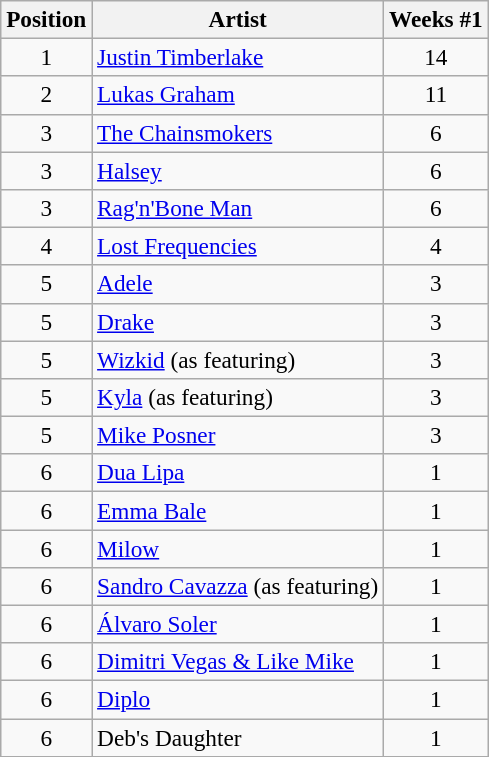<table class="wikitable sortable" style="font-size:97%;">
<tr>
<th>Position</th>
<th>Artist</th>
<th>Weeks #1</th>
</tr>
<tr>
<td align="center">1</td>
<td><a href='#'>Justin Timberlake</a></td>
<td align="center">14</td>
</tr>
<tr>
<td align="center">2</td>
<td><a href='#'>Lukas Graham</a></td>
<td align="center">11</td>
</tr>
<tr>
<td align="center">3</td>
<td><a href='#'>The Chainsmokers</a></td>
<td align="center">6</td>
</tr>
<tr>
<td align="center">3</td>
<td><a href='#'>Halsey</a></td>
<td align="center">6</td>
</tr>
<tr>
<td align="center">3</td>
<td><a href='#'>Rag'n'Bone Man</a></td>
<td align="center">6</td>
</tr>
<tr>
<td align="center">4</td>
<td><a href='#'>Lost Frequencies</a></td>
<td align="center">4</td>
</tr>
<tr>
<td align="center">5</td>
<td><a href='#'>Adele</a></td>
<td align="center">3</td>
</tr>
<tr>
<td align="center">5</td>
<td><a href='#'>Drake</a></td>
<td align="center">3</td>
</tr>
<tr>
<td align="center">5</td>
<td><a href='#'>Wizkid</a> (as featuring)</td>
<td align="center">3</td>
</tr>
<tr>
<td align="center">5</td>
<td><a href='#'>Kyla</a> (as featuring)</td>
<td align="center">3</td>
</tr>
<tr>
<td align="center">5</td>
<td><a href='#'>Mike Posner</a></td>
<td align="center">3</td>
</tr>
<tr>
<td align="center">6</td>
<td><a href='#'>Dua Lipa</a></td>
<td align="center">1</td>
</tr>
<tr>
<td align="center">6</td>
<td><a href='#'>Emma Bale</a></td>
<td align="center">1</td>
</tr>
<tr>
<td align="center">6</td>
<td><a href='#'>Milow</a></td>
<td align="center">1</td>
</tr>
<tr>
<td align="center">6</td>
<td><a href='#'>Sandro Cavazza</a> (as featuring)</td>
<td align="center">1</td>
</tr>
<tr>
<td align="center">6</td>
<td><a href='#'>Álvaro Soler</a></td>
<td align="center">1</td>
</tr>
<tr>
<td align="center">6</td>
<td><a href='#'>Dimitri Vegas & Like Mike</a></td>
<td align="center">1</td>
</tr>
<tr>
<td align="center">6</td>
<td><a href='#'>Diplo</a></td>
<td align="center">1</td>
</tr>
<tr>
<td align="center">6</td>
<td>Deb's Daughter</td>
<td align="center">1</td>
</tr>
</table>
